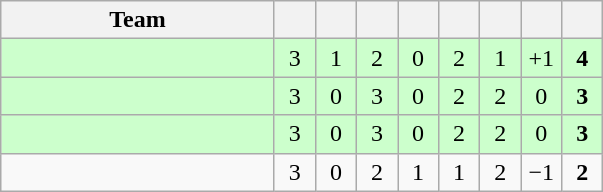<table class="wikitable" style="text-align:center">
<tr>
<th width="175">Team</th>
<th width="20"></th>
<th width="20"></th>
<th width="20"></th>
<th width="20"></th>
<th width="20"></th>
<th width="20"></th>
<th width="20"></th>
<th width="20"></th>
</tr>
<tr bgcolor="#ccffcc">
<td align="left"></td>
<td>3</td>
<td>1</td>
<td>2</td>
<td>0</td>
<td>2</td>
<td>1</td>
<td>+1</td>
<td><strong>4</strong></td>
</tr>
<tr bgcolor="#ccffcc">
<td align="left"></td>
<td>3</td>
<td>0</td>
<td>3</td>
<td>0</td>
<td>2</td>
<td>2</td>
<td>0</td>
<td><strong>3</strong></td>
</tr>
<tr bgcolor="#ccffcc">
<td align="left"></td>
<td>3</td>
<td>0</td>
<td>3</td>
<td>0</td>
<td>2</td>
<td>2</td>
<td>0</td>
<td><strong>3</strong></td>
</tr>
<tr>
<td align="left"></td>
<td>3</td>
<td>0</td>
<td>2</td>
<td>1</td>
<td>1</td>
<td>2</td>
<td>−1</td>
<td><strong>2</strong></td>
</tr>
</table>
